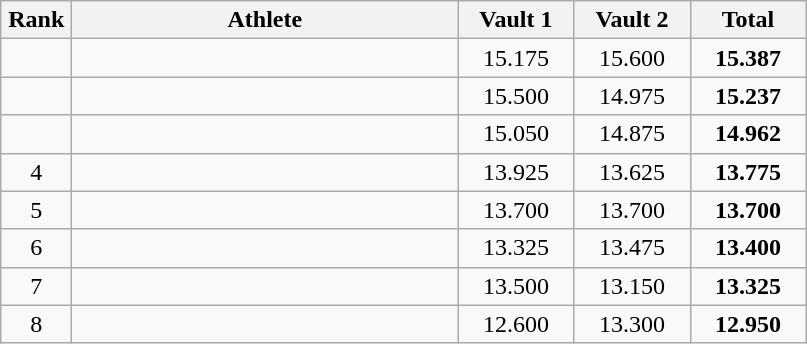<table class=wikitable style="text-align:center">
<tr>
<th width=40>Rank</th>
<th width=250>Athlete</th>
<th width=70>Vault 1</th>
<th width=70>Vault 2</th>
<th width=70>Total</th>
</tr>
<tr>
<td></td>
<td align=left></td>
<td>15.175</td>
<td>15.600</td>
<td><strong>15.387</strong></td>
</tr>
<tr>
<td></td>
<td align=left></td>
<td>15.500</td>
<td>14.975</td>
<td><strong>15.237</strong></td>
</tr>
<tr>
<td></td>
<td align=left></td>
<td>15.050</td>
<td>14.875</td>
<td><strong>14.962</strong></td>
</tr>
<tr>
<td>4</td>
<td align=left></td>
<td>13.925</td>
<td>13.625</td>
<td><strong>13.775</strong></td>
</tr>
<tr>
<td>5</td>
<td align=left></td>
<td>13.700</td>
<td>13.700</td>
<td><strong>13.700</strong></td>
</tr>
<tr>
<td>6</td>
<td align=left></td>
<td>13.325</td>
<td>13.475</td>
<td><strong>13.400</strong></td>
</tr>
<tr>
<td>7</td>
<td align=left></td>
<td>13.500</td>
<td>13.150</td>
<td><strong>13.325</strong></td>
</tr>
<tr>
<td>8</td>
<td align=left></td>
<td>12.600</td>
<td>13.300</td>
<td><strong>12.950</strong></td>
</tr>
</table>
